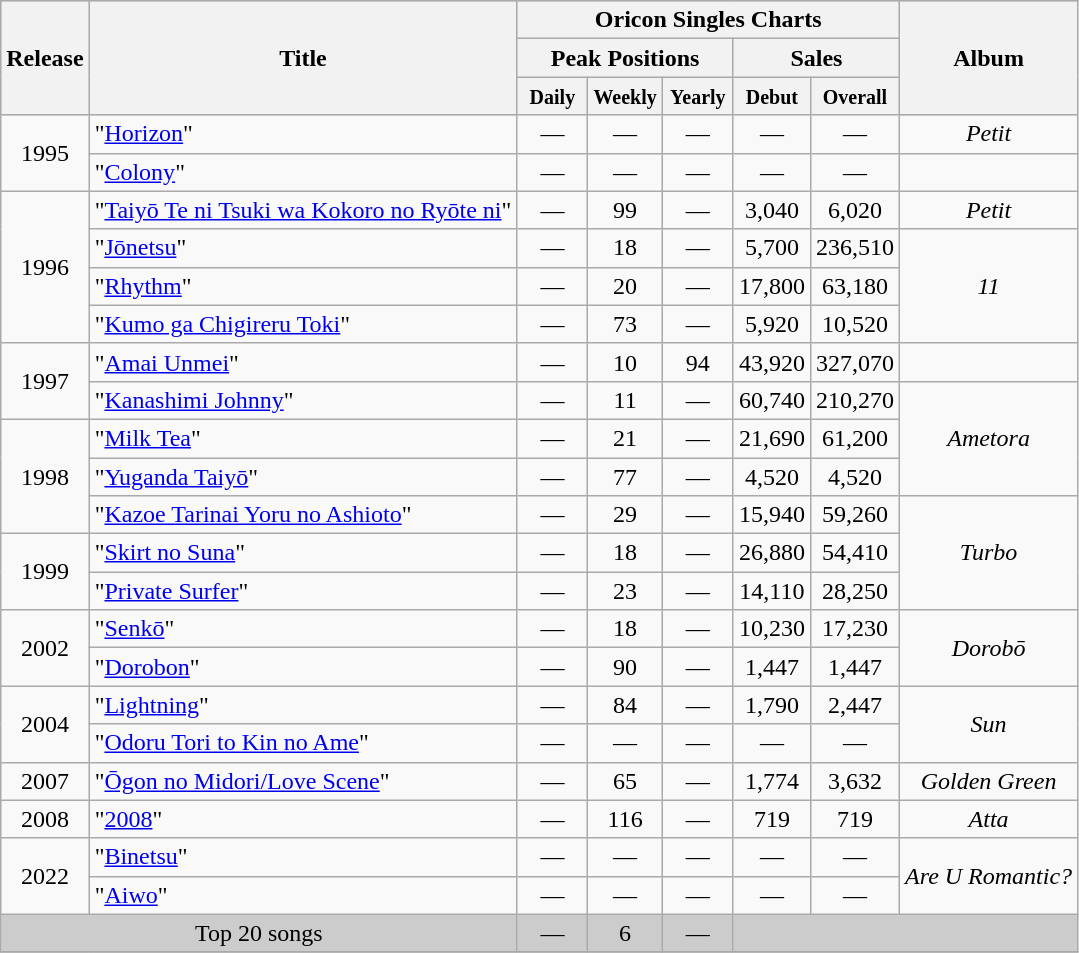<table class="wikitable" style="text-align:center">
<tr bgcolor="#CCCCCC">
<th rowspan="3">Release</th>
<th rowspan="3">Title</th>
<th colspan="5">Oricon Singles Charts</th>
<th rowspan="3">Album</th>
</tr>
<tr>
<th colspan="3">Peak Positions</th>
<th colspan="2">Sales</th>
</tr>
<tr>
<th width="40"><small>Daily</small></th>
<th width="40"><small>Weekly</small></th>
<th width="40"><small>Yearly</small></th>
<th width="40"><small>Debut</small></th>
<th width="40"><small>Overall</small></th>
</tr>
<tr>
<td rowspan="2">1995</td>
<td align="left">"<a href='#'>Horizon</a>"</td>
<td>—</td>
<td>—</td>
<td>—</td>
<td>—</td>
<td>—</td>
<td><em>Petit</em></td>
</tr>
<tr>
<td align="left">"<a href='#'>Colony</a>"</td>
<td>—</td>
<td>—</td>
<td>—</td>
<td>—</td>
<td>—</td>
<td></td>
</tr>
<tr>
<td rowspan="4">1996</td>
<td align="left">"<a href='#'>Taiyō Te ni Tsuki wa Kokoro no Ryōte ni</a>"</td>
<td>—</td>
<td>99</td>
<td>—</td>
<td>3,040</td>
<td>6,020</td>
<td><em>Petit</em></td>
</tr>
<tr>
<td align="left">"<a href='#'>Jōnetsu</a>"</td>
<td>—</td>
<td>18</td>
<td>—</td>
<td>5,700</td>
<td>236,510</td>
<td rowspan="3"><em>11</em></td>
</tr>
<tr>
<td align="left">"<a href='#'>Rhythm</a>"</td>
<td>—</td>
<td>20</td>
<td>—</td>
<td>17,800</td>
<td>63,180</td>
</tr>
<tr>
<td align="left">"<a href='#'>Kumo ga Chigireru Toki</a>"</td>
<td>—</td>
<td>73</td>
<td>—</td>
<td>5,920</td>
<td>10,520</td>
</tr>
<tr>
<td rowspan="2">1997</td>
<td align="left">"<a href='#'>Amai Unmei</a>"</td>
<td>—</td>
<td>10</td>
<td>94</td>
<td>43,920</td>
<td>327,070</td>
<td></td>
</tr>
<tr>
<td align="left">"<a href='#'>Kanashimi Johnny</a>"</td>
<td>—</td>
<td>11</td>
<td>—</td>
<td>60,740</td>
<td>210,270</td>
<td rowspan="3"><em>Ametora</em></td>
</tr>
<tr>
<td rowspan="3">1998</td>
<td align="left">"<a href='#'>Milk Tea</a>"</td>
<td>—</td>
<td>21</td>
<td>—</td>
<td>21,690</td>
<td>61,200</td>
</tr>
<tr>
<td align="left">"<a href='#'>Yuganda Taiyō</a>"</td>
<td>—</td>
<td>77</td>
<td>—</td>
<td>4,520</td>
<td>4,520</td>
</tr>
<tr>
<td align="left">"<a href='#'>Kazoe Tarinai Yoru no Ashioto</a>"</td>
<td>—</td>
<td>29</td>
<td>—</td>
<td>15,940</td>
<td>59,260</td>
<td rowspan="3"><em>Turbo</em></td>
</tr>
<tr>
<td rowspan="2">1999</td>
<td align="left">"<a href='#'>Skirt no Suna</a>"</td>
<td>—</td>
<td>18</td>
<td>—</td>
<td>26,880</td>
<td>54,410</td>
</tr>
<tr>
<td align="left">"<a href='#'>Private Surfer</a>"</td>
<td>—</td>
<td>23</td>
<td>—</td>
<td>14,110</td>
<td>28,250</td>
</tr>
<tr>
<td rowspan="2">2002</td>
<td align="left">"<a href='#'>Senkō</a>"</td>
<td>—</td>
<td>18</td>
<td>—</td>
<td>10,230</td>
<td>17,230</td>
<td rowspan="2"><em>Dorobō</em></td>
</tr>
<tr>
<td align="left">"<a href='#'>Dorobon</a>"</td>
<td>—</td>
<td>90</td>
<td>—</td>
<td>1,447</td>
<td>1,447</td>
</tr>
<tr>
<td rowspan="2">2004</td>
<td align="left">"<a href='#'>Lightning</a>"</td>
<td>—</td>
<td>84</td>
<td>—</td>
<td>1,790</td>
<td>2,447</td>
<td rowspan="2"><em>Sun</em></td>
</tr>
<tr>
<td align="left">"<a href='#'>Odoru Tori to Kin no Ame</a>"</td>
<td>—</td>
<td>—</td>
<td>—</td>
<td>—</td>
<td>—</td>
</tr>
<tr>
<td>2007</td>
<td align="left">"<a href='#'>Ōgon no Midori/Love Scene</a>"</td>
<td>—</td>
<td>65</td>
<td>—</td>
<td>1,774</td>
<td>3,632</td>
<td><em>Golden Green</em></td>
</tr>
<tr>
<td>2008</td>
<td align="left">"<a href='#'>2008</a>"</td>
<td>—</td>
<td>116</td>
<td>—</td>
<td>719</td>
<td>719</td>
<td><em>Atta</em></td>
</tr>
<tr>
<td rowspan="2">2022</td>
<td align="left">"<a href='#'>Binetsu</a>"</td>
<td>—</td>
<td>—</td>
<td>—</td>
<td>—</td>
<td>—</td>
<td rowspan="2"><em>Are U Romantic?</em></td>
</tr>
<tr>
<td align="left">"<a href='#'>Aiwo</a>"</td>
<td>—</td>
<td>—</td>
<td>—</td>
<td>—</td>
<td>—</td>
</tr>
<tr bgcolor="#CCCCCC">
<td align="center" colspan="2">Top 20 songs</td>
<td align="center">—</td>
<td align="center">6</td>
<td align="center">—</td>
<td align="center" colspan="6"></td>
</tr>
<tr>
</tr>
</table>
